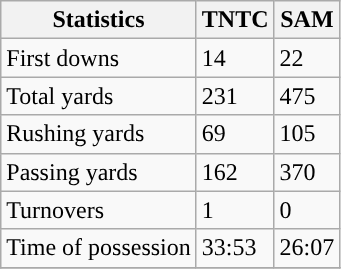<table class="wikitable" style="float: left;">
<tr>
<th>Statistics</th>
<th>TNTC</th>
<th>SAM</th>
</tr>
<tr>
<td>First downs</td>
<td>14</td>
<td>22</td>
</tr>
<tr>
<td>Total yards</td>
<td>231</td>
<td>475</td>
</tr>
<tr>
<td>Rushing yards</td>
<td>69</td>
<td>105</td>
</tr>
<tr>
<td>Passing yards</td>
<td>162</td>
<td>370</td>
</tr>
<tr>
<td>Turnovers</td>
<td>1</td>
<td>0</td>
</tr>
<tr>
<td>Time of possession</td>
<td>33:53</td>
<td>26:07</td>
</tr>
<tr>
</tr>
</table>
